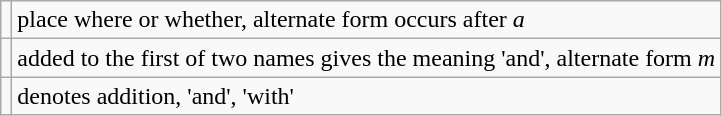<table class="wikitable">
<tr>
<td></td>
<td>place where or whether, alternate form  occurs after <em>a</em></td>
</tr>
<tr>
<td></td>
<td>added to the first of two names gives the meaning 'and', alternate form <em>m</em></td>
</tr>
<tr>
<td></td>
<td>denotes addition, 'and', 'with'</td>
</tr>
</table>
